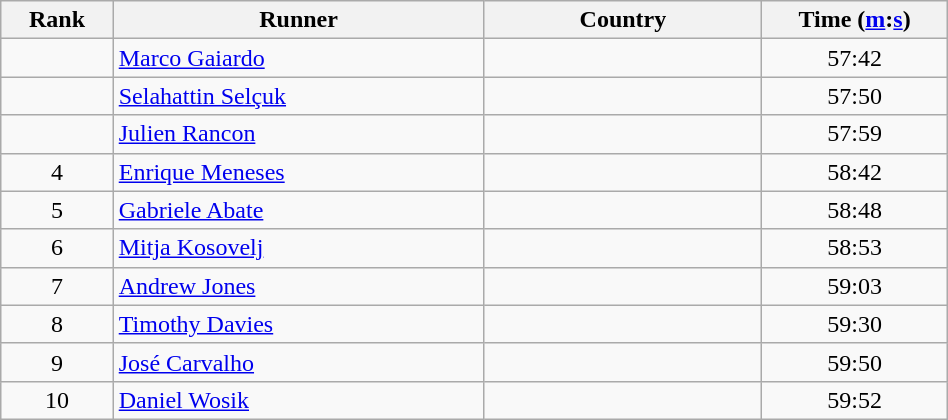<table class="wikitable" width=50%>
<tr>
<th width=5%>Rank</th>
<th width=20%>Runner</th>
<th width=15%>Country</th>
<th width=10%>Time (<a href='#'>m</a>:<a href='#'>s</a>)</th>
</tr>
<tr align="center">
<td></td>
<td align="left"><a href='#'>Marco Gaiardo</a></td>
<td align="left"></td>
<td>57:42</td>
</tr>
<tr align="center">
<td></td>
<td align="left"><a href='#'>Selahattin Selçuk</a></td>
<td align="left"></td>
<td>57:50</td>
</tr>
<tr align="center">
<td></td>
<td align="left"><a href='#'>Julien Rancon</a></td>
<td align="left"></td>
<td>57:59</td>
</tr>
<tr align="center">
<td>4</td>
<td align="left"><a href='#'>Enrique Meneses</a></td>
<td align="left"></td>
<td>58:42</td>
</tr>
<tr align="center">
<td>5</td>
<td align="left"><a href='#'>Gabriele Abate</a></td>
<td align="left"></td>
<td>58:48</td>
</tr>
<tr align="center">
<td>6</td>
<td align="left"><a href='#'>Mitja Kosovelj</a></td>
<td align="left"></td>
<td>58:53</td>
</tr>
<tr align="center">
<td>7</td>
<td align="left"><a href='#'>Andrew Jones</a></td>
<td align="left"></td>
<td>59:03</td>
</tr>
<tr align="center">
<td>8</td>
<td align="left"><a href='#'>Timothy Davies</a></td>
<td align="left"></td>
<td>59:30</td>
</tr>
<tr align="center">
<td>9</td>
<td align="left"><a href='#'>José Carvalho</a></td>
<td align="left"></td>
<td>59:50</td>
</tr>
<tr align="center">
<td>10</td>
<td align="left"><a href='#'>Daniel Wosik</a></td>
<td align="left"></td>
<td>59:52</td>
</tr>
</table>
